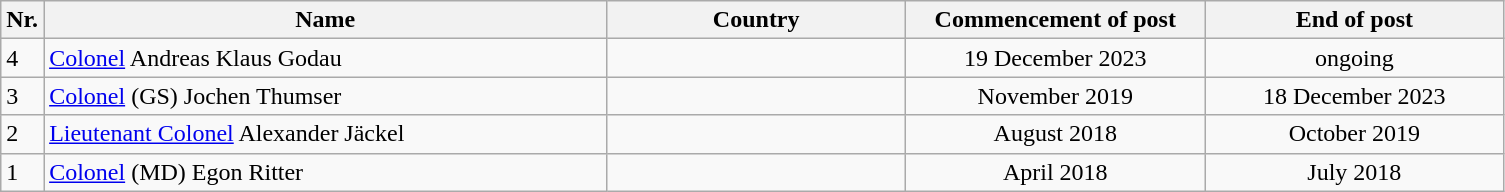<table class="wikitable sortable">
<tr>
<th>Nr.</th>
<th style="width:23em">Name</th>
<th style="width:12em">Country</th>
<th style="width:12em">Commencement of post</th>
<th style="width:12em">End of post</th>
</tr>
<tr>
<td>4</td>
<td><a href='#'>Colonel</a> Andreas Klaus Godau</td>
<td style="text-align:center;"></td>
<td style="text-align:center;">19 December 2023</td>
<td style="text-align:center;">ongoing</td>
</tr>
<tr>
<td>3</td>
<td><a href='#'>Colonel</a> (GS) Jochen Thumser</td>
<td align="center"></td>
<td align="center">November 2019</td>
<td align="center">18 December 2023</td>
</tr>
<tr>
<td>2</td>
<td><a href='#'>Lieutenant Colonel</a> Alexander Jäckel</td>
<td align="center"></td>
<td align="center">August 2018</td>
<td align="center">October 2019</td>
</tr>
<tr>
<td>1</td>
<td><a href='#'>Colonel</a> (MD) Egon Ritter</td>
<td align="center"></td>
<td align="center">April 2018</td>
<td align="center">July 2018</td>
</tr>
</table>
